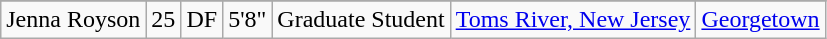<table class="wikitable sortable" style="text-align:center;" border="1">
<tr align=center>
</tr>
<tr>
<td>Jenna Royson</td>
<td>25</td>
<td>DF</td>
<td>5'8"</td>
<td>Graduate Student</td>
<td><a href='#'>Toms River, New Jersey</a></td>
<td><a href='#'>Georgetown</a></td>
</tr>
</table>
